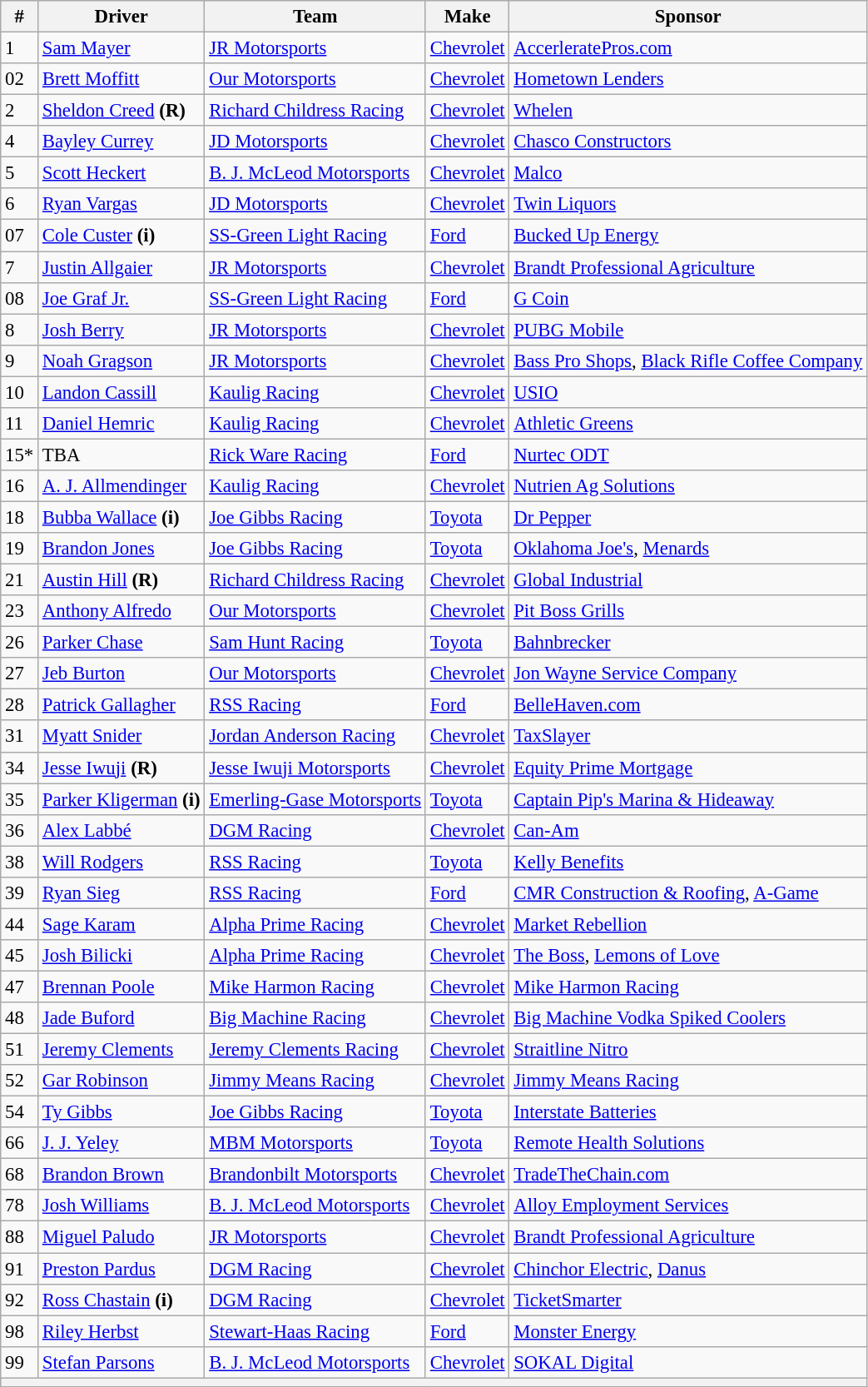<table class="wikitable" style="font-size:95%">
<tr>
<th>#</th>
<th>Driver</th>
<th>Team</th>
<th>Make</th>
<th>Sponsor</th>
</tr>
<tr>
<td>1</td>
<td><a href='#'>Sam Mayer</a></td>
<td><a href='#'>JR Motorsports</a></td>
<td><a href='#'>Chevrolet</a></td>
<td><a href='#'>AccerleratePros.com</a></td>
</tr>
<tr>
<td>02</td>
<td><a href='#'>Brett Moffitt</a></td>
<td><a href='#'>Our Motorsports</a></td>
<td><a href='#'>Chevrolet</a></td>
<td><a href='#'>Hometown Lenders</a></td>
</tr>
<tr>
<td>2</td>
<td><a href='#'>Sheldon Creed</a> <strong>(R)</strong></td>
<td><a href='#'>Richard Childress Racing</a></td>
<td><a href='#'>Chevrolet</a></td>
<td><a href='#'>Whelen</a></td>
</tr>
<tr>
<td>4</td>
<td><a href='#'>Bayley Currey</a></td>
<td><a href='#'>JD Motorsports</a></td>
<td><a href='#'>Chevrolet</a></td>
<td><a href='#'>Chasco Constructors</a></td>
</tr>
<tr>
<td>5</td>
<td><a href='#'>Scott Heckert</a></td>
<td><a href='#'>B. J. McLeod Motorsports</a></td>
<td><a href='#'>Chevrolet</a></td>
<td><a href='#'>Malco</a></td>
</tr>
<tr>
<td>6</td>
<td><a href='#'>Ryan Vargas</a></td>
<td><a href='#'>JD Motorsports</a></td>
<td><a href='#'>Chevrolet</a></td>
<td><a href='#'>Twin Liquors</a></td>
</tr>
<tr>
<td>07</td>
<td><a href='#'>Cole Custer</a> <strong>(i)</strong></td>
<td><a href='#'>SS-Green Light Racing</a></td>
<td><a href='#'>Ford</a></td>
<td><a href='#'>Bucked Up Energy</a></td>
</tr>
<tr>
<td>7</td>
<td><a href='#'>Justin Allgaier</a></td>
<td><a href='#'>JR Motorsports</a></td>
<td><a href='#'>Chevrolet</a></td>
<td><a href='#'>Brandt Professional Agriculture</a></td>
</tr>
<tr>
<td>08</td>
<td><a href='#'>Joe Graf Jr.</a></td>
<td><a href='#'>SS-Green Light Racing</a></td>
<td><a href='#'>Ford</a></td>
<td><a href='#'>G Coin</a></td>
</tr>
<tr>
<td>8</td>
<td><a href='#'>Josh Berry</a></td>
<td><a href='#'>JR Motorsports</a></td>
<td><a href='#'>Chevrolet</a></td>
<td><a href='#'>PUBG Mobile</a></td>
</tr>
<tr>
<td>9</td>
<td><a href='#'>Noah Gragson</a></td>
<td><a href='#'>JR Motorsports</a></td>
<td><a href='#'>Chevrolet</a></td>
<td><a href='#'>Bass Pro Shops</a>, <a href='#'>Black Rifle Coffee Company</a></td>
</tr>
<tr>
<td>10</td>
<td><a href='#'>Landon Cassill</a></td>
<td><a href='#'>Kaulig Racing</a></td>
<td><a href='#'>Chevrolet</a></td>
<td><a href='#'>USIO</a></td>
</tr>
<tr>
<td>11</td>
<td><a href='#'>Daniel Hemric</a></td>
<td><a href='#'>Kaulig Racing</a></td>
<td><a href='#'>Chevrolet</a></td>
<td><a href='#'>Athletic Greens</a></td>
</tr>
<tr>
<td>15*</td>
<td>TBA</td>
<td><a href='#'>Rick Ware Racing</a></td>
<td><a href='#'>Ford</a></td>
<td><a href='#'>Nurtec ODT</a></td>
</tr>
<tr>
<td>16</td>
<td><a href='#'>A. J. Allmendinger</a></td>
<td><a href='#'>Kaulig Racing</a></td>
<td><a href='#'>Chevrolet</a></td>
<td><a href='#'>Nutrien Ag Solutions</a></td>
</tr>
<tr>
<td>18</td>
<td><a href='#'>Bubba Wallace</a> <strong>(i)</strong></td>
<td><a href='#'>Joe Gibbs Racing</a></td>
<td><a href='#'>Toyota</a></td>
<td><a href='#'>Dr Pepper</a></td>
</tr>
<tr>
<td>19</td>
<td><a href='#'>Brandon Jones</a></td>
<td><a href='#'>Joe Gibbs Racing</a></td>
<td><a href='#'>Toyota</a></td>
<td><a href='#'>Oklahoma Joe's</a>, <a href='#'>Menards</a></td>
</tr>
<tr>
<td>21</td>
<td><a href='#'>Austin Hill</a> <strong>(R)</strong></td>
<td><a href='#'>Richard Childress Racing</a></td>
<td><a href='#'>Chevrolet</a></td>
<td><a href='#'>Global Industrial</a></td>
</tr>
<tr>
<td>23</td>
<td><a href='#'>Anthony Alfredo</a></td>
<td><a href='#'>Our Motorsports</a></td>
<td><a href='#'>Chevrolet</a></td>
<td><a href='#'>Pit Boss Grills</a></td>
</tr>
<tr>
<td>26</td>
<td><a href='#'>Parker Chase</a></td>
<td><a href='#'>Sam Hunt Racing</a></td>
<td><a href='#'>Toyota</a></td>
<td><a href='#'>Bahnbrecker</a></td>
</tr>
<tr>
<td>27</td>
<td><a href='#'>Jeb Burton</a></td>
<td><a href='#'>Our Motorsports</a></td>
<td><a href='#'>Chevrolet</a></td>
<td><a href='#'>Jon Wayne Service Company</a></td>
</tr>
<tr>
<td>28</td>
<td><a href='#'>Patrick Gallagher</a></td>
<td><a href='#'>RSS Racing</a></td>
<td><a href='#'>Ford</a></td>
<td><a href='#'>BelleHaven.com</a></td>
</tr>
<tr>
<td>31</td>
<td><a href='#'>Myatt Snider</a></td>
<td><a href='#'>Jordan Anderson Racing</a></td>
<td><a href='#'>Chevrolet</a></td>
<td><a href='#'>TaxSlayer</a></td>
</tr>
<tr>
<td>34</td>
<td><a href='#'>Jesse Iwuji</a> <strong>(R)</strong></td>
<td><a href='#'>Jesse Iwuji Motorsports</a></td>
<td><a href='#'>Chevrolet</a></td>
<td><a href='#'>Equity Prime Mortgage</a></td>
</tr>
<tr>
<td>35</td>
<td><a href='#'>Parker Kligerman</a> <strong>(i)</strong></td>
<td><a href='#'>Emerling-Gase Motorsports</a></td>
<td><a href='#'>Toyota</a></td>
<td><a href='#'>Captain Pip's Marina & Hideaway</a></td>
</tr>
<tr>
<td>36</td>
<td><a href='#'>Alex Labbé</a></td>
<td><a href='#'>DGM Racing</a></td>
<td><a href='#'>Chevrolet</a></td>
<td><a href='#'>Can-Am</a></td>
</tr>
<tr>
<td>38</td>
<td><a href='#'>Will Rodgers</a></td>
<td><a href='#'>RSS Racing</a></td>
<td><a href='#'>Toyota</a></td>
<td><a href='#'>Kelly Benefits</a></td>
</tr>
<tr>
<td>39</td>
<td><a href='#'>Ryan Sieg</a></td>
<td><a href='#'>RSS Racing</a></td>
<td><a href='#'>Ford</a></td>
<td><a href='#'>CMR Construction & Roofing</a>, <a href='#'>A-Game</a></td>
</tr>
<tr>
<td>44</td>
<td><a href='#'>Sage Karam</a></td>
<td><a href='#'>Alpha Prime Racing</a></td>
<td><a href='#'>Chevrolet</a></td>
<td><a href='#'>Market Rebellion</a></td>
</tr>
<tr>
<td>45</td>
<td><a href='#'>Josh Bilicki</a></td>
<td><a href='#'>Alpha Prime Racing</a></td>
<td><a href='#'>Chevrolet</a></td>
<td><a href='#'>The Boss</a>, <a href='#'>Lemons of Love</a></td>
</tr>
<tr>
<td>47</td>
<td><a href='#'>Brennan Poole</a></td>
<td><a href='#'>Mike Harmon Racing</a></td>
<td><a href='#'>Chevrolet</a></td>
<td><a href='#'>Mike Harmon Racing</a></td>
</tr>
<tr>
<td>48</td>
<td><a href='#'>Jade Buford</a></td>
<td><a href='#'>Big Machine Racing</a></td>
<td><a href='#'>Chevrolet</a></td>
<td><a href='#'>Big Machine Vodka Spiked Coolers</a></td>
</tr>
<tr>
<td>51</td>
<td><a href='#'>Jeremy Clements</a></td>
<td><a href='#'>Jeremy Clements Racing</a></td>
<td><a href='#'>Chevrolet</a></td>
<td><a href='#'>Straitline Nitro</a></td>
</tr>
<tr>
<td>52</td>
<td><a href='#'>Gar Robinson</a></td>
<td><a href='#'>Jimmy Means Racing</a></td>
<td><a href='#'>Chevrolet</a></td>
<td><a href='#'>Jimmy Means Racing</a></td>
</tr>
<tr>
<td>54</td>
<td><a href='#'>Ty Gibbs</a></td>
<td><a href='#'>Joe Gibbs Racing</a></td>
<td><a href='#'>Toyota</a></td>
<td><a href='#'>Interstate Batteries</a></td>
</tr>
<tr>
<td>66</td>
<td><a href='#'>J. J. Yeley</a></td>
<td><a href='#'>MBM Motorsports</a></td>
<td><a href='#'>Toyota</a></td>
<td><a href='#'>Remote Health Solutions</a></td>
</tr>
<tr>
<td>68</td>
<td><a href='#'>Brandon Brown</a></td>
<td><a href='#'>Brandonbilt Motorsports</a></td>
<td><a href='#'>Chevrolet</a></td>
<td><a href='#'>TradeTheChain.com</a></td>
</tr>
<tr>
<td>78</td>
<td><a href='#'>Josh Williams</a></td>
<td><a href='#'>B. J. McLeod Motorsports</a></td>
<td><a href='#'>Chevrolet</a></td>
<td><a href='#'>Alloy Employment Services</a></td>
</tr>
<tr>
<td>88</td>
<td><a href='#'>Miguel Paludo</a></td>
<td><a href='#'>JR Motorsports</a></td>
<td><a href='#'>Chevrolet</a></td>
<td><a href='#'>Brandt Professional Agriculture</a></td>
</tr>
<tr>
<td>91</td>
<td><a href='#'>Preston Pardus</a></td>
<td><a href='#'>DGM Racing</a></td>
<td><a href='#'>Chevrolet</a></td>
<td><a href='#'>Chinchor Electric</a>, <a href='#'>Danus</a></td>
</tr>
<tr>
<td>92</td>
<td><a href='#'>Ross Chastain</a> <strong>(i)</strong></td>
<td><a href='#'>DGM Racing</a></td>
<td><a href='#'>Chevrolet</a></td>
<td><a href='#'>TicketSmarter</a></td>
</tr>
<tr>
<td>98</td>
<td><a href='#'>Riley Herbst</a></td>
<td><a href='#'>Stewart-Haas Racing</a></td>
<td><a href='#'>Ford</a></td>
<td><a href='#'>Monster Energy</a></td>
</tr>
<tr>
<td>99</td>
<td><a href='#'>Stefan Parsons</a></td>
<td><a href='#'>B. J. McLeod Motorsports</a></td>
<td><a href='#'>Chevrolet</a></td>
<td><a href='#'>SOKAL Digital</a></td>
</tr>
<tr>
<th colspan="5"></th>
</tr>
</table>
